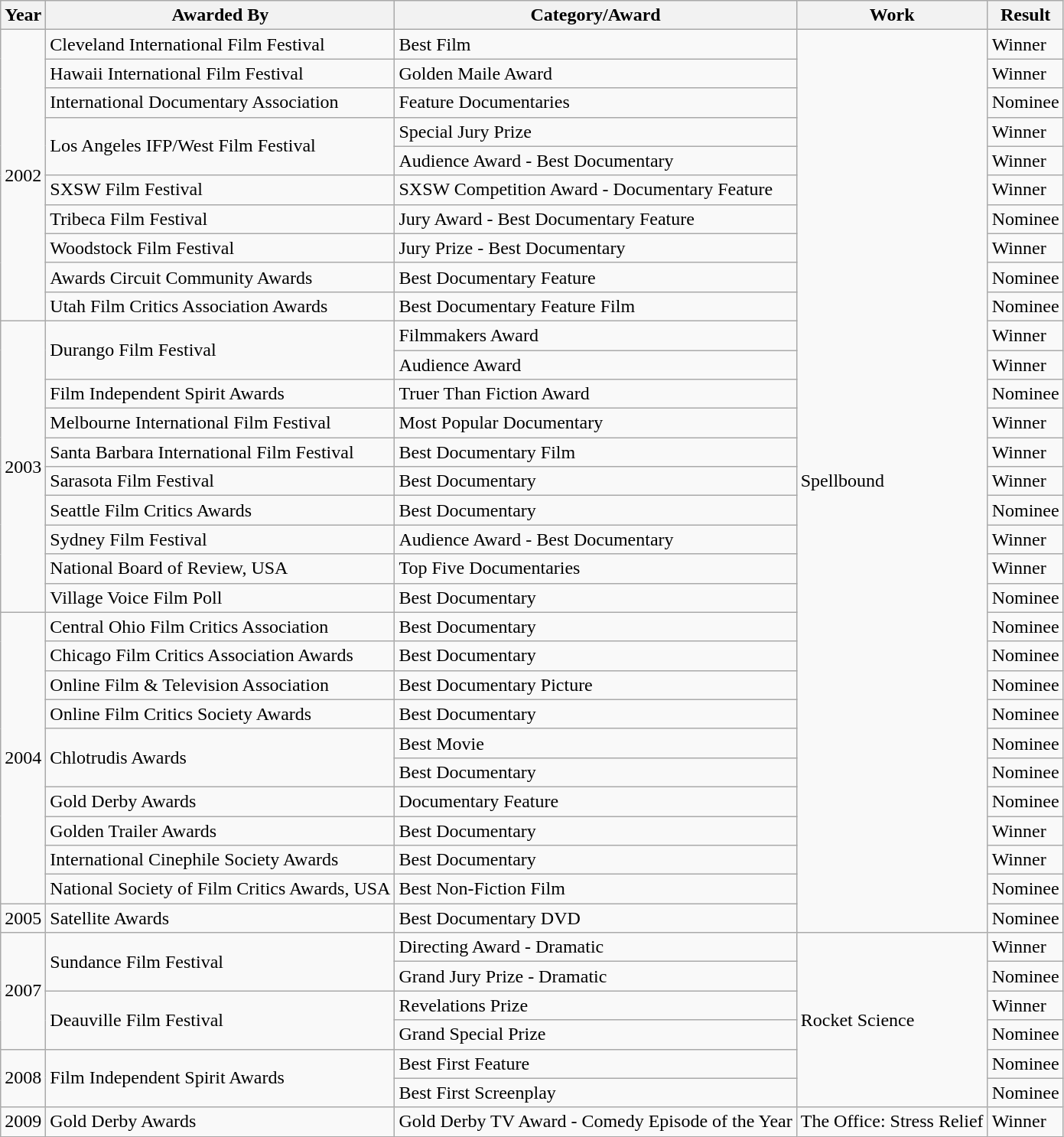<table class="wikitable">
<tr>
<th>Year</th>
<th><strong>Awarded By</strong></th>
<th><strong>Category/Award</strong></th>
<th><strong>Work</strong></th>
<th>Result</th>
</tr>
<tr>
<td rowspan=10>2002</td>
<td>Cleveland International Film Festival</td>
<td>Best Film</td>
<td rowspan=31>Spellbound</td>
<td>Winner</td>
</tr>
<tr>
<td>Hawaii International Film Festival</td>
<td>Golden Maile Award</td>
<td>Winner</td>
</tr>
<tr>
<td>International Documentary Association</td>
<td>Feature Documentaries</td>
<td>Nominee</td>
</tr>
<tr>
<td rowspan=2>Los Angeles IFP/West Film Festival</td>
<td>Special Jury Prize</td>
<td>Winner</td>
</tr>
<tr>
<td>Audience Award - Best Documentary</td>
<td>Winner</td>
</tr>
<tr>
<td>SXSW Film Festival</td>
<td>SXSW Competition Award - Documentary Feature</td>
<td>Winner</td>
</tr>
<tr>
<td>Tribeca Film Festival</td>
<td>Jury Award - Best Documentary Feature</td>
<td>Nominee</td>
</tr>
<tr>
<td>Woodstock Film Festival</td>
<td>Jury Prize - Best Documentary</td>
<td>Winner</td>
</tr>
<tr>
<td>Awards Circuit Community Awards</td>
<td>Best Documentary Feature</td>
<td>Nominee</td>
</tr>
<tr>
<td>Utah Film Critics Association Awards</td>
<td>Best Documentary Feature Film</td>
<td>Nominee</td>
</tr>
<tr>
<td rowspan=10>2003</td>
<td rowspan=2>Durango Film Festival</td>
<td>Filmmakers Award</td>
<td>Winner</td>
</tr>
<tr>
<td>Audience Award</td>
<td>Winner</td>
</tr>
<tr>
<td>Film Independent Spirit Awards</td>
<td>Truer Than Fiction Award</td>
<td>Nominee</td>
</tr>
<tr>
<td>Melbourne International Film Festival</td>
<td>Most Popular Documentary</td>
<td>Winner</td>
</tr>
<tr>
<td>Santa Barbara International Film Festival</td>
<td>Best Documentary Film</td>
<td>Winner</td>
</tr>
<tr>
<td>Sarasota Film Festival</td>
<td>Best Documentary</td>
<td>Winner</td>
</tr>
<tr>
<td>Seattle Film Critics Awards</td>
<td>Best Documentary</td>
<td>Nominee</td>
</tr>
<tr>
<td>Sydney Film Festival</td>
<td>Audience Award - Best Documentary</td>
<td>Winner</td>
</tr>
<tr>
<td>National Board of Review, USA</td>
<td>Top Five Documentaries</td>
<td>Winner</td>
</tr>
<tr>
<td>Village Voice Film Poll</td>
<td>Best Documentary</td>
<td>Nominee</td>
</tr>
<tr>
<td rowspan=10>2004</td>
<td>Central Ohio Film Critics Association</td>
<td>Best Documentary</td>
<td>Nominee</td>
</tr>
<tr>
<td>Chicago Film Critics Association Awards</td>
<td>Best Documentary</td>
<td>Nominee</td>
</tr>
<tr>
<td>Online Film & Television Association</td>
<td>Best Documentary Picture</td>
<td>Nominee</td>
</tr>
<tr>
<td>Online Film Critics Society Awards</td>
<td>Best Documentary</td>
<td>Nominee</td>
</tr>
<tr>
<td rowspan=2>Chlotrudis Awards</td>
<td>Best Movie</td>
<td>Nominee</td>
</tr>
<tr>
<td>Best Documentary</td>
<td>Nominee</td>
</tr>
<tr>
<td>Gold Derby Awards</td>
<td>Documentary Feature</td>
<td>Nominee</td>
</tr>
<tr>
<td>Golden Trailer Awards</td>
<td>Best Documentary</td>
<td>Winner</td>
</tr>
<tr>
<td>International Cinephile Society Awards</td>
<td>Best Documentary</td>
<td>Winner</td>
</tr>
<tr>
<td>National Society of Film Critics Awards, USA</td>
<td>Best Non-Fiction Film</td>
<td>Nominee</td>
</tr>
<tr>
<td>2005</td>
<td>Satellite Awards</td>
<td>Best Documentary DVD</td>
<td>Nominee</td>
</tr>
<tr>
<td rowspan=4>2007</td>
<td rowspan=2>Sundance Film Festival</td>
<td>Directing Award - Dramatic</td>
<td rowspan=6>Rocket Science</td>
<td>Winner</td>
</tr>
<tr>
<td>Grand Jury Prize - Dramatic</td>
<td>Nominee</td>
</tr>
<tr>
<td rowspan=2>Deauville Film Festival</td>
<td>Revelations Prize</td>
<td>Winner</td>
</tr>
<tr>
<td>Grand Special Prize</td>
<td>Nominee</td>
</tr>
<tr>
<td rowspan=2>2008</td>
<td rowspan=2>Film Independent Spirit Awards</td>
<td>Best First Feature</td>
<td>Nominee</td>
</tr>
<tr>
<td>Best First Screenplay</td>
<td>Nominee</td>
</tr>
<tr>
<td>2009</td>
<td>Gold Derby Awards</td>
<td>Gold Derby TV Award - Comedy Episode of the Year</td>
<td>The Office: Stress Relief</td>
<td>Winner</td>
</tr>
</table>
